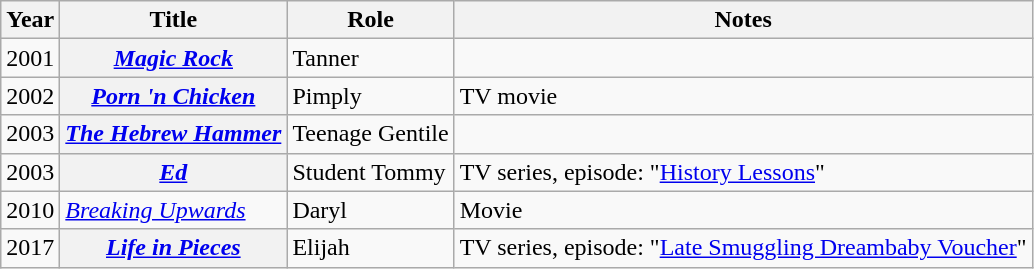<table class="wikitable sortable plainrowheaders">
<tr>
<th scope="col">Year</th>
<th scope="col">Title</th>
<th scope="col">Role</th>
<th scope="col" class="unsortable">Notes</th>
</tr>
<tr>
<td align="center">2001</td>
<th scope="row"><em><a href='#'>Magic Rock</a></em></th>
<td>Tanner</td>
<td></td>
</tr>
<tr>
<td align="center">2002</td>
<th scope="row"><em><a href='#'>Porn 'n Chicken</a></em></th>
<td>Pimply</td>
<td>TV movie</td>
</tr>
<tr>
<td align="center">2003</td>
<th scope="row"><em><a href='#'>The Hebrew Hammer</a></em></th>
<td>Teenage Gentile</td>
<td></td>
</tr>
<tr>
<td align="center">2003</td>
<th scope="row"><em><a href='#'>Ed</a></em></th>
<td>Student Tommy</td>
<td>TV series, episode: "<a href='#'>History Lessons</a>"</td>
</tr>
<tr>
<td>2010</td>
<td><em><a href='#'>Breaking Upwards</a></em></td>
<td>Daryl</td>
<td>Movie</td>
</tr>
<tr>
<td align="center">2017</td>
<th scope="row"><em><a href='#'>Life in Pieces</a></em></th>
<td>Elijah</td>
<td>TV series, episode: "<a href='#'>Late Smuggling Dreambaby Voucher</a>"</td>
</tr>
</table>
